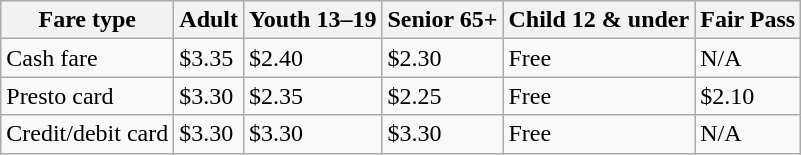<table class="wikitable">
<tr>
<th>Fare type</th>
<th>Adult</th>
<th>Youth 13–19</th>
<th>Senior 65+</th>
<th>Child 12 & under</th>
<th>Fair Pass</th>
</tr>
<tr>
<td>Cash fare</td>
<td>$3.35</td>
<td>$2.40</td>
<td>$2.30</td>
<td>Free</td>
<td>N/A</td>
</tr>
<tr>
<td>Presto card</td>
<td>$3.30</td>
<td>$2.35</td>
<td>$2.25</td>
<td>Free</td>
<td>$2.10</td>
</tr>
<tr>
<td>Credit/debit card</td>
<td>$3.30</td>
<td>$3.30</td>
<td>$3.30</td>
<td>Free</td>
<td>N/A</td>
</tr>
</table>
